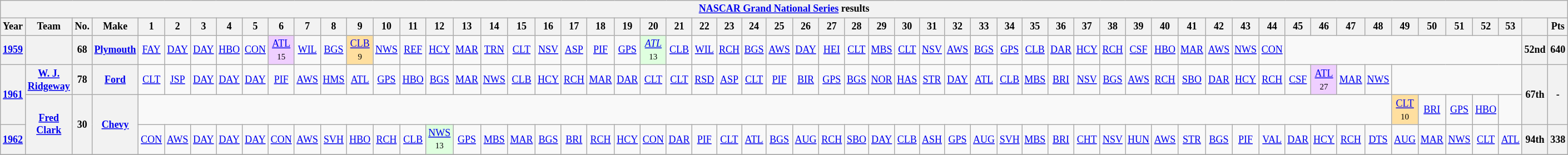<table class="wikitable" style="text-align:center; font-size:75%">
<tr>
<th colspan="68"><a href='#'>NASCAR Grand National Series</a> results</th>
</tr>
<tr>
<th>Year</th>
<th>Team</th>
<th>No.</th>
<th>Make</th>
<th>1</th>
<th>2</th>
<th>3</th>
<th>4</th>
<th>5</th>
<th>6</th>
<th>7</th>
<th>8</th>
<th>9</th>
<th>10</th>
<th>11</th>
<th>12</th>
<th>13</th>
<th>14</th>
<th>15</th>
<th>16</th>
<th>17</th>
<th>18</th>
<th>19</th>
<th>20</th>
<th>21</th>
<th>22</th>
<th>23</th>
<th>24</th>
<th>25</th>
<th>26</th>
<th>27</th>
<th>28</th>
<th>29</th>
<th>30</th>
<th>31</th>
<th>32</th>
<th>33</th>
<th>34</th>
<th>35</th>
<th>36</th>
<th>37</th>
<th>38</th>
<th>39</th>
<th>40</th>
<th>41</th>
<th>42</th>
<th>43</th>
<th>44</th>
<th>45</th>
<th>46</th>
<th>47</th>
<th>48</th>
<th>49</th>
<th>50</th>
<th>51</th>
<th>52</th>
<th>53</th>
<th></th>
<th>Pts</th>
</tr>
<tr>
<th><a href='#'>1959</a></th>
<th></th>
<th>68</th>
<th><a href='#'>Plymouth</a></th>
<td><a href='#'>FAY</a></td>
<td><a href='#'>DAY</a></td>
<td><a href='#'>DAY</a></td>
<td><a href='#'>HBO</a></td>
<td><a href='#'>CON</a></td>
<td style="background:#EFCFFF;"><a href='#'>ATL</a><br><small>15</small></td>
<td><a href='#'>WIL</a></td>
<td><a href='#'>BGS</a></td>
<td style="background:#FFDF9F;"><a href='#'>CLB</a><br><small>9</small></td>
<td><a href='#'>NWS</a></td>
<td><a href='#'>REF</a></td>
<td><a href='#'>HCY</a></td>
<td><a href='#'>MAR</a></td>
<td><a href='#'>TRN</a></td>
<td><a href='#'>CLT</a></td>
<td><a href='#'>NSV</a></td>
<td><a href='#'>ASP</a></td>
<td><a href='#'>PIF</a></td>
<td><a href='#'>GPS</a></td>
<td style="background:#DFFFDF;"><em><a href='#'>ATL</a></em><br><small>13</small></td>
<td><a href='#'>CLB</a></td>
<td><a href='#'>WIL</a></td>
<td><a href='#'>RCH</a></td>
<td><a href='#'>BGS</a></td>
<td><a href='#'>AWS</a></td>
<td><a href='#'>DAY</a></td>
<td><a href='#'>HEI</a></td>
<td><a href='#'>CLT</a></td>
<td><a href='#'>MBS</a></td>
<td><a href='#'>CLT</a></td>
<td><a href='#'>NSV</a></td>
<td><a href='#'>AWS</a></td>
<td><a href='#'>BGS</a></td>
<td><a href='#'>GPS</a></td>
<td><a href='#'>CLB</a></td>
<td><a href='#'>DAR</a></td>
<td><a href='#'>HCY</a></td>
<td><a href='#'>RCH</a></td>
<td><a href='#'>CSF</a></td>
<td><a href='#'>HBO</a></td>
<td><a href='#'>MAR</a></td>
<td><a href='#'>AWS</a></td>
<td><a href='#'>NWS</a></td>
<td><a href='#'>CON</a></td>
<td colspan=9></td>
<th>52nd</th>
<th>640</th>
</tr>
<tr>
<th rowspan=2><a href='#'>1961</a></th>
<th><a href='#'>W. J. Ridgeway</a></th>
<th>78</th>
<th><a href='#'>Ford</a></th>
<td><a href='#'>CLT</a></td>
<td><a href='#'>JSP</a></td>
<td><a href='#'>DAY</a></td>
<td><a href='#'>DAY</a></td>
<td><a href='#'>DAY</a></td>
<td><a href='#'>PIF</a></td>
<td><a href='#'>AWS</a></td>
<td><a href='#'>HMS</a></td>
<td><a href='#'>ATL</a></td>
<td><a href='#'>GPS</a></td>
<td><a href='#'>HBO</a></td>
<td><a href='#'>BGS</a></td>
<td><a href='#'>MAR</a></td>
<td><a href='#'>NWS</a></td>
<td><a href='#'>CLB</a></td>
<td><a href='#'>HCY</a></td>
<td><a href='#'>RCH</a></td>
<td><a href='#'>MAR</a></td>
<td><a href='#'>DAR</a></td>
<td><a href='#'>CLT</a></td>
<td><a href='#'>CLT</a></td>
<td><a href='#'>RSD</a></td>
<td><a href='#'>ASP</a></td>
<td><a href='#'>CLT</a></td>
<td><a href='#'>PIF</a></td>
<td><a href='#'>BIR</a></td>
<td><a href='#'>GPS</a></td>
<td><a href='#'>BGS</a></td>
<td><a href='#'>NOR</a></td>
<td><a href='#'>HAS</a></td>
<td><a href='#'>STR</a></td>
<td><a href='#'>DAY</a></td>
<td><a href='#'>ATL</a></td>
<td><a href='#'>CLB</a></td>
<td><a href='#'>MBS</a></td>
<td><a href='#'>BRI</a></td>
<td><a href='#'>NSV</a></td>
<td><a href='#'>BGS</a></td>
<td><a href='#'>AWS</a></td>
<td><a href='#'>RCH</a></td>
<td><a href='#'>SBO</a></td>
<td><a href='#'>DAR</a></td>
<td><a href='#'>HCY</a></td>
<td><a href='#'>RCH</a></td>
<td><a href='#'>CSF</a></td>
<td style="background-color:#EFCFFF"><a href='#'>ATL</a><br><small>27</small></td>
<td><a href='#'>MAR</a></td>
<td><a href='#'>NWS</a></td>
<td colspan=5></td>
<th rowspan=2>67th</th>
<th rowspan=2>-</th>
</tr>
<tr>
<th rowspan=2><a href='#'>Fred Clark</a></th>
<th rowspan=2>30</th>
<th rowspan=2><a href='#'>Chevy</a></th>
<td colspan=48></td>
<td style="background:#FFDF9F;"><a href='#'>CLT</a><br><small>10</small></td>
<td><a href='#'>BRI</a></td>
<td><a href='#'>GPS</a></td>
<td><a href='#'>HBO</a></td>
<td></td>
</tr>
<tr>
<th><a href='#'>1962</a></th>
<td><a href='#'>CON</a></td>
<td><a href='#'>AWS</a></td>
<td><a href='#'>DAY</a></td>
<td><a href='#'>DAY</a></td>
<td><a href='#'>DAY</a></td>
<td><a href='#'>CON</a></td>
<td><a href='#'>AWS</a></td>
<td><a href='#'>SVH</a></td>
<td><a href='#'>HBO</a></td>
<td><a href='#'>RCH</a></td>
<td><a href='#'>CLB</a></td>
<td style="background:#DFFFDF;"><a href='#'>NWS</a><br><small>13</small></td>
<td><a href='#'>GPS</a></td>
<td><a href='#'>MBS</a></td>
<td><a href='#'>MAR</a></td>
<td><a href='#'>BGS</a></td>
<td><a href='#'>BRI</a></td>
<td><a href='#'>RCH</a></td>
<td><a href='#'>HCY</a></td>
<td><a href='#'>CON</a></td>
<td><a href='#'>DAR</a></td>
<td><a href='#'>PIF</a></td>
<td><a href='#'>CLT</a></td>
<td><a href='#'>ATL</a></td>
<td><a href='#'>BGS</a></td>
<td><a href='#'>AUG</a></td>
<td><a href='#'>RCH</a></td>
<td><a href='#'>SBO</a></td>
<td><a href='#'>DAY</a></td>
<td><a href='#'>CLB</a></td>
<td><a href='#'>ASH</a></td>
<td><a href='#'>GPS</a></td>
<td><a href='#'>AUG</a></td>
<td><a href='#'>SVH</a></td>
<td><a href='#'>MBS</a></td>
<td><a href='#'>BRI</a></td>
<td><a href='#'>CHT</a></td>
<td><a href='#'>NSV</a></td>
<td><a href='#'>HUN</a></td>
<td><a href='#'>AWS</a></td>
<td><a href='#'>STR</a></td>
<td><a href='#'>BGS</a></td>
<td><a href='#'>PIF</a></td>
<td><a href='#'>VAL</a></td>
<td><a href='#'>DAR</a></td>
<td><a href='#'>HCY</a></td>
<td><a href='#'>RCH</a></td>
<td><a href='#'>DTS</a></td>
<td><a href='#'>AUG</a></td>
<td><a href='#'>MAR</a></td>
<td><a href='#'>NWS</a></td>
<td><a href='#'>CLT</a></td>
<td><a href='#'>ATL</a></td>
<th>94th</th>
<th>338</th>
</tr>
<tr>
</tr>
</table>
